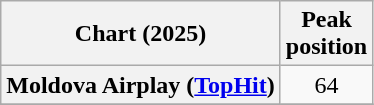<table class="wikitable plainrowheaders" style="text-align:center">
<tr>
<th scope="col">Chart (2025)</th>
<th scope="col">Peak<br>position</th>
</tr>
<tr>
<th scope="row">Moldova Airplay (<a href='#'>TopHit</a>)</th>
<td>64</td>
</tr>
<tr>
</tr>
</table>
